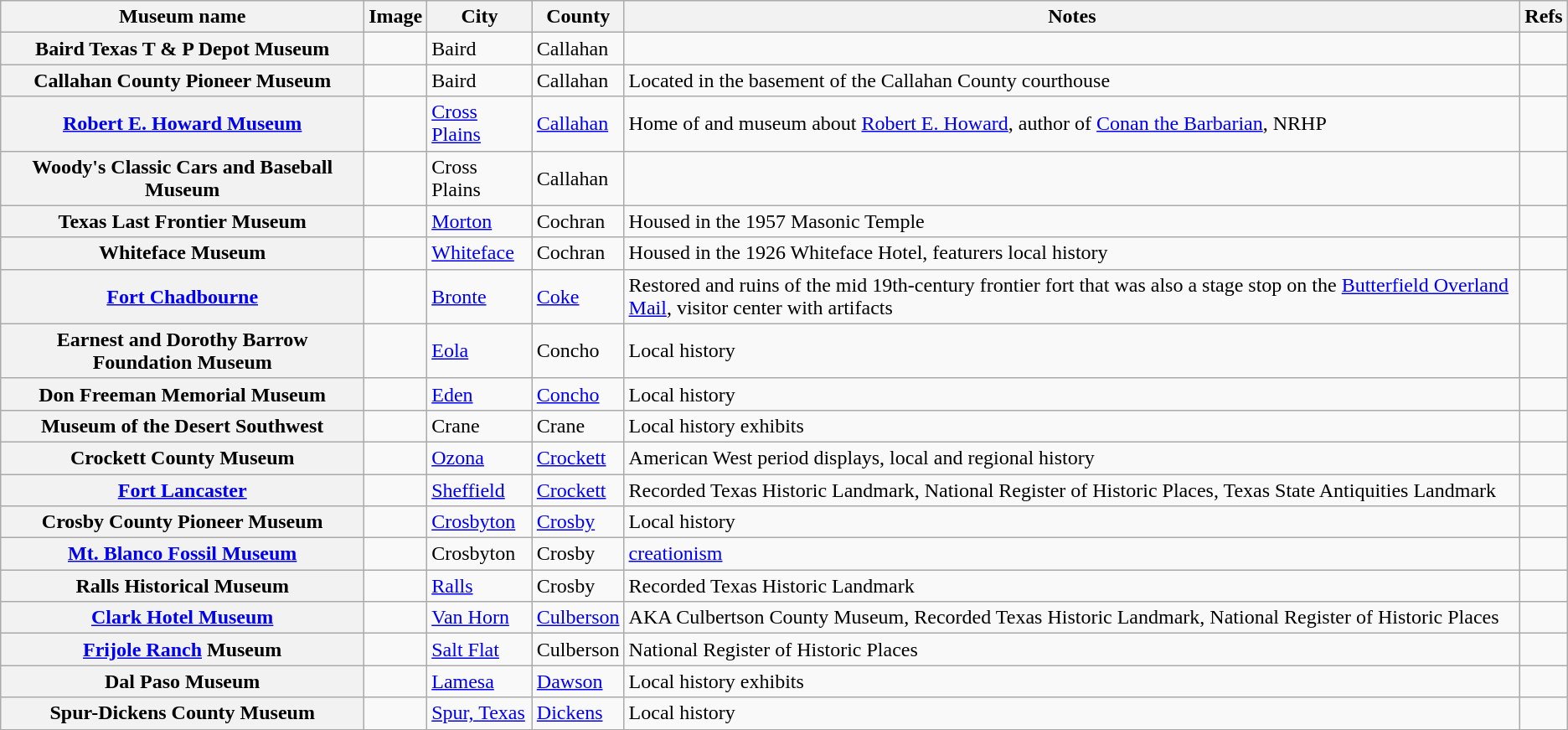<table class="wikitable sortable plainrowheaders">
<tr>
<th scope="col">Museum name</th>
<th scope="col"  class="unsortable">Image</th>
<th scope="col">City</th>
<th scope="col">County</th>
<th scope="col">Notes</th>
<th scope="col" class="unsortable">Refs</th>
</tr>
<tr>
<th scope="row">Baird Texas T & P Depot Museum</th>
<td></td>
<td>Baird</td>
<td>Callahan</td>
<td></td>
<td align="center"></td>
</tr>
<tr>
<th scope="row">Callahan County Pioneer Museum</th>
<td></td>
<td>Baird</td>
<td>Callahan</td>
<td>Located in the basement of the Callahan County courthouse</td>
<td align="center"></td>
</tr>
<tr>
<th scope="row"><a href='#'>Robert E. Howard Museum</a></th>
<td></td>
<td><a href='#'>Cross Plains</a></td>
<td><a href='#'>Callahan</a></td>
<td>Home of and museum about <a href='#'>Robert E. Howard</a>, author of <a href='#'>Conan the Barbarian</a>, NRHP</td>
<td align="center"></td>
</tr>
<tr>
<th scope="row">Woody's Classic Cars and Baseball Museum</th>
<td></td>
<td>Cross Plains</td>
<td>Callahan</td>
<td></td>
<td align="center"></td>
</tr>
<tr>
<th scope="row">Texas Last Frontier Museum</th>
<td></td>
<td><a href='#'>Morton</a></td>
<td>Cochran</td>
<td>Housed in the 1957 Masonic Temple</td>
<td align="center"></td>
</tr>
<tr>
<th scope="row">Whiteface Museum</th>
<td></td>
<td><a href='#'>Whiteface</a></td>
<td>Cochran</td>
<td>Housed in the 1926 Whiteface Hotel, featurers local history</td>
<td align="center"></td>
</tr>
<tr>
<th scope="row"><a href='#'>Fort Chadbourne</a></th>
<td></td>
<td><a href='#'>Bronte</a></td>
<td><a href='#'>Coke</a></td>
<td>Restored and ruins of the mid 19th-century frontier fort that was also a stage stop on the <a href='#'>Butterfield Overland Mail</a>, visitor center with artifacts</td>
<td align="center"></td>
</tr>
<tr>
<th scope="row">Earnest and Dorothy Barrow Foundation Museum</th>
<td></td>
<td><a href='#'>Eola</a></td>
<td>Concho</td>
<td>Local history</td>
<td align="center"></td>
</tr>
<tr>
<th scope="row">Don Freeman Memorial Museum</th>
<td></td>
<td><a href='#'>Eden</a></td>
<td><a href='#'>Concho</a></td>
<td>Local history</td>
<td align="center"></td>
</tr>
<tr>
<th scope="row">Museum of the Desert Southwest</th>
<td></td>
<td>Crane</td>
<td>Crane</td>
<td>Local history exhibits</td>
<td align="center"></td>
</tr>
<tr>
<th scope="row">Crockett County Museum</th>
<td></td>
<td><a href='#'>Ozona</a></td>
<td><a href='#'>Crockett</a></td>
<td>American West period displays, local and regional history</td>
<td align="center"></td>
</tr>
<tr>
<th scope="row"><a href='#'>Fort Lancaster</a></th>
<td></td>
<td><a href='#'>Sheffield</a></td>
<td><a href='#'>Crockett</a></td>
<td>Recorded Texas Historic Landmark, National Register of Historic Places, Texas State Antiquities Landmark</td>
<td align="center"></td>
</tr>
<tr>
<th scope="row">Crosby County Pioneer Museum</th>
<td></td>
<td><a href='#'>Crosbyton</a></td>
<td><a href='#'>Crosby</a></td>
<td>Local history</td>
<td align="center"></td>
</tr>
<tr>
<th scope="row"><a href='#'>Mt. Blanco Fossil Museum</a></th>
<td></td>
<td>Crosbyton</td>
<td>Crosby</td>
<td><a href='#'>creationism</a></td>
<td align="center"></td>
</tr>
<tr>
<th scope="row">Ralls Historical Museum</th>
<td></td>
<td><a href='#'>Ralls</a></td>
<td>Crosby</td>
<td>Recorded Texas Historic Landmark</td>
<td align="center"></td>
</tr>
<tr>
<th scope="row"><a href='#'>Clark Hotel Museum</a></th>
<td></td>
<td><a href='#'>Van Horn</a></td>
<td><a href='#'>Culberson</a></td>
<td>AKA Culbertson County Museum, Recorded Texas Historic Landmark, National Register of Historic Places</td>
<td align="center"></td>
</tr>
<tr>
<th scope="row"><a href='#'>Frijole Ranch</a> Museum</th>
<td></td>
<td><a href='#'>Salt Flat</a></td>
<td>Culberson</td>
<td>National Register of Historic Places</td>
<td align="center"></td>
</tr>
<tr>
<th scope="row">Dal Paso Museum</th>
<td></td>
<td><a href='#'>Lamesa</a></td>
<td><a href='#'>Dawson</a></td>
<td>Local history exhibits</td>
<td align="center"></td>
</tr>
<tr>
<th scope="row">Spur-Dickens County Museum</th>
<td></td>
<td><a href='#'>Spur, Texas</a></td>
<td><a href='#'>Dickens</a></td>
<td>Local history</td>
<td align="center"></td>
</tr>
<tr>
</tr>
</table>
